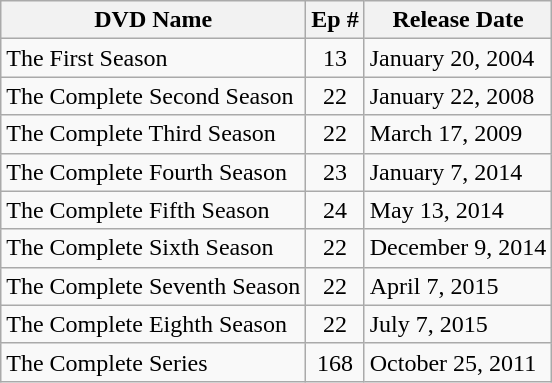<table class="wikitable">
<tr>
<th>DVD Name</th>
<th>Ep #</th>
<th>Release Date</th>
</tr>
<tr>
<td>The First Season</td>
<td style="text-align:center;">13</td>
<td>January 20, 2004</td>
</tr>
<tr>
<td>The Complete Second Season</td>
<td style="text-align:center;">22</td>
<td>January 22, 2008</td>
</tr>
<tr>
<td>The Complete Third Season</td>
<td style="text-align:center;">22</td>
<td>March 17, 2009</td>
</tr>
<tr>
<td>The Complete Fourth Season</td>
<td style="text-align:center;">23</td>
<td>January 7, 2014</td>
</tr>
<tr>
<td>The Complete Fifth Season</td>
<td style="text-align:center;">24</td>
<td>May 13, 2014</td>
</tr>
<tr>
<td>The Complete Sixth Season</td>
<td style="text-align:center;">22</td>
<td>December 9, 2014</td>
</tr>
<tr>
<td>The Complete Seventh Season</td>
<td style="text-align:center;">22</td>
<td>April 7, 2015</td>
</tr>
<tr>
<td>The Complete Eighth Season</td>
<td style="text-align:center;">22</td>
<td>July 7, 2015</td>
</tr>
<tr>
<td>The Complete Series</td>
<td style="text-align:center;">168</td>
<td>October 25, 2011</td>
</tr>
</table>
